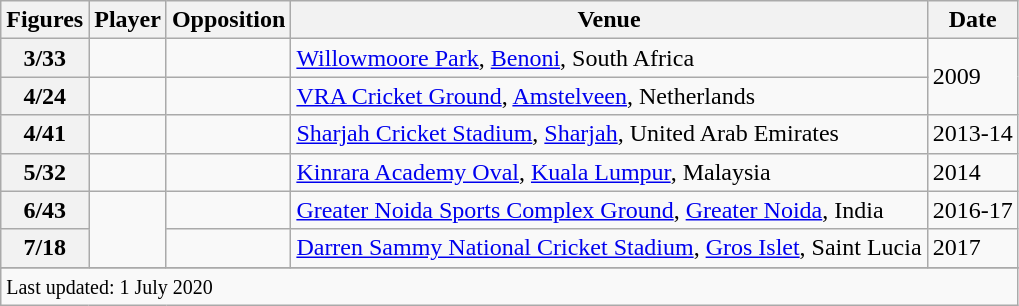<table class="wikitable plainrowheaders sortable">
<tr>
<th scope=col>Figures</th>
<th scope=col>Player</th>
<th scope=col>Opposition</th>
<th scope=col>Venue</th>
<th scope=col>Date</th>
</tr>
<tr>
<th>3/33</th>
<td></td>
<td></td>
<td><a href='#'>Willowmoore Park</a>, <a href='#'>Benoni</a>, South Africa</td>
<td rowspan=2>2009</td>
</tr>
<tr>
<th>4/24</th>
<td></td>
<td></td>
<td><a href='#'>VRA Cricket Ground</a>, <a href='#'>Amstelveen</a>, Netherlands</td>
</tr>
<tr>
<th>4/41</th>
<td></td>
<td></td>
<td><a href='#'>Sharjah Cricket Stadium</a>, <a href='#'>Sharjah</a>, United Arab Emirates</td>
<td>2013-14</td>
</tr>
<tr>
<th>5/32</th>
<td> </td>
<td></td>
<td><a href='#'>Kinrara Academy Oval</a>, <a href='#'>Kuala Lumpur</a>, Malaysia</td>
<td>2014</td>
</tr>
<tr>
<th>6/43</th>
<td rowspan=2> </td>
<td></td>
<td><a href='#'>Greater Noida Sports Complex Ground</a>, <a href='#'>Greater Noida</a>, India</td>
<td>2016-17</td>
</tr>
<tr>
<th>7/18</th>
<td></td>
<td><a href='#'>Darren Sammy National Cricket Stadium</a>, <a href='#'>Gros Islet</a>, Saint Lucia</td>
<td>2017</td>
</tr>
<tr>
</tr>
<tr class=sortbottom>
<td colspan=5><small>Last updated: 1 July 2020</small></td>
</tr>
</table>
